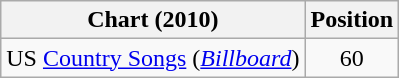<table class="wikitable sortable">
<tr>
<th scope="col">Chart (2010)</th>
<th scope="col">Position</th>
</tr>
<tr>
<td>US <a href='#'>Country Songs</a> (<em><a href='#'>Billboard</a></em>)</td>
<td align="center">60</td>
</tr>
</table>
